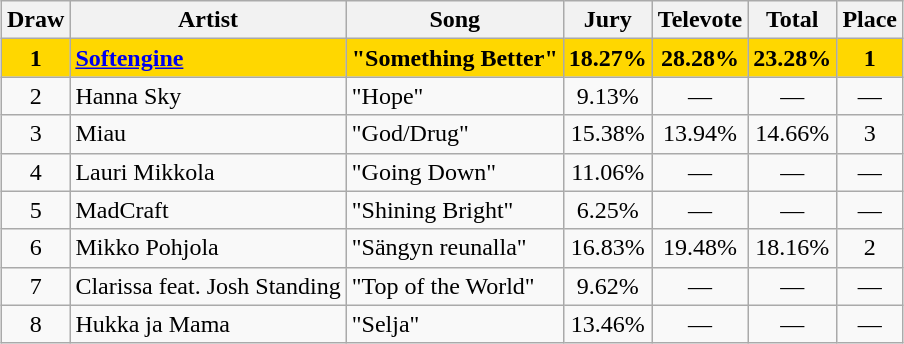<table class="sortable wikitable" style="margin: 1em auto 1em auto; text-align:center;">
<tr>
<th>Draw</th>
<th>Artist</th>
<th>Song</th>
<th>Jury</th>
<th>Televote</th>
<th>Total</th>
<th>Place</th>
</tr>
<tr style="font-weight:bold; background:gold;">
<td>1</td>
<td align="left"><a href='#'>Softengine</a></td>
<td align="left">"Something Better"</td>
<td>18.27%</td>
<td>28.28%</td>
<td>23.28%</td>
<td>1</td>
</tr>
<tr>
<td>2</td>
<td align="left">Hanna Sky</td>
<td align="left">"Hope"</td>
<td>9.13%</td>
<td data-sort-value="0">—</td>
<td data-sort-value="0">—</td>
<td data-sort-value="4">—</td>
</tr>
<tr>
<td>3</td>
<td align="left">Miau</td>
<td align="left">"God/Drug"</td>
<td>15.38%</td>
<td>13.94%</td>
<td>14.66%</td>
<td>3</td>
</tr>
<tr>
<td>4</td>
<td align="left">Lauri Mikkola</td>
<td align="left">"Going Down"</td>
<td>11.06%</td>
<td data-sort-value="0">—</td>
<td data-sort-value="0">—</td>
<td data-sort-value="4">—</td>
</tr>
<tr>
<td>5</td>
<td align="left">MadCraft</td>
<td align="left">"Shining Bright"</td>
<td>6.25%</td>
<td data-sort-value="0">—</td>
<td data-sort-value="0">—</td>
<td data-sort-value="4">—</td>
</tr>
<tr>
<td>6</td>
<td align="left">Mikko Pohjola</td>
<td align="left">"Sängyn reunalla"</td>
<td>16.83%</td>
<td>19.48%</td>
<td>18.16%</td>
<td>2</td>
</tr>
<tr>
<td>7</td>
<td align="left">Clarissa feat. Josh Standing</td>
<td align="left">"Top of the World"</td>
<td>9.62%</td>
<td data-sort-value="0">—</td>
<td data-sort-value="0">—</td>
<td data-sort-value="4">—</td>
</tr>
<tr>
<td>8</td>
<td align="left">Hukka ja Mama</td>
<td align="left">"Selja"</td>
<td>13.46%</td>
<td data-sort-value="0">—</td>
<td data-sort-value="0">—</td>
<td data-sort-value="4">—</td>
</tr>
</table>
